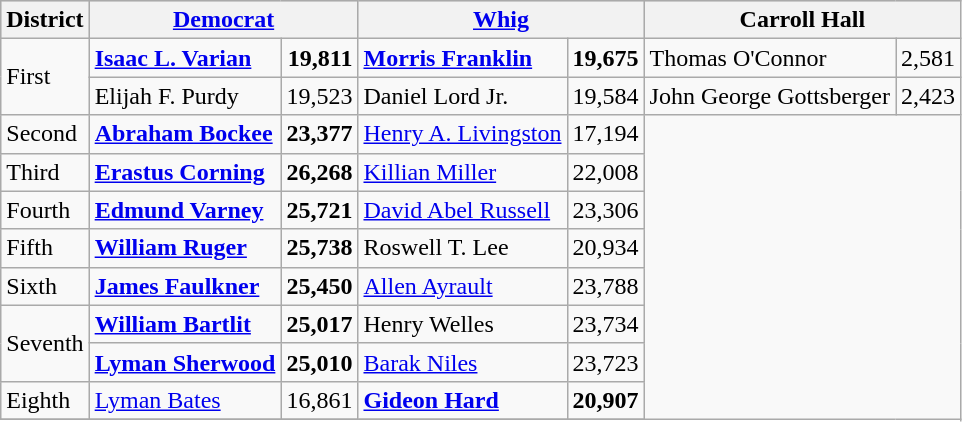<table class=wikitable>
<tr bgcolor=lightgrey>
<th>District</th>
<th colspan="2" ><a href='#'>Democrat</a></th>
<th colspan="2" ><a href='#'>Whig</a></th>
<th colspan="2" >Carroll Hall</th>
</tr>
<tr>
<td rowspan="2">First</td>
<td><strong><a href='#'>Isaac L. Varian</a></strong></td>
<td align="right"><strong>19,811</strong></td>
<td><strong><a href='#'>Morris Franklin</a></strong></td>
<td align="right"><strong>19,675</strong></td>
<td>Thomas O'Connor</td>
<td align="right">2,581</td>
</tr>
<tr>
<td>Elijah F. Purdy</td>
<td align="right">19,523</td>
<td>Daniel Lord Jr.</td>
<td align="right">19,584</td>
<td>John George Gottsberger</td>
<td align="right">2,423</td>
</tr>
<tr>
<td>Second</td>
<td><strong><a href='#'>Abraham Bockee</a></strong></td>
<td align="right"><strong>23,377</strong></td>
<td><a href='#'>Henry A. Livingston</a></td>
<td align="right">17,194</td>
</tr>
<tr>
<td>Third</td>
<td><strong><a href='#'>Erastus Corning</a></strong></td>
<td align="right"><strong>26,268</strong></td>
<td><a href='#'>Killian Miller</a></td>
<td align="right">22,008</td>
</tr>
<tr>
<td>Fourth</td>
<td><strong><a href='#'>Edmund Varney</a></strong></td>
<td align="right"><strong>25,721</strong></td>
<td><a href='#'>David Abel Russell</a></td>
<td align="right">23,306</td>
</tr>
<tr>
<td>Fifth</td>
<td><strong><a href='#'>William Ruger</a></strong></td>
<td align="right"><strong>25,738</strong></td>
<td>Roswell T. Lee</td>
<td align="right">20,934</td>
</tr>
<tr>
<td>Sixth</td>
<td><strong><a href='#'>James Faulkner</a></strong></td>
<td align="right"><strong>25,450</strong></td>
<td><a href='#'>Allen Ayrault</a></td>
<td align="right">23,788</td>
</tr>
<tr>
<td rowspan="2">Seventh</td>
<td><strong><a href='#'>William Bartlit</a></strong></td>
<td align="right"><strong>25,017</strong></td>
<td>Henry Welles</td>
<td align="right">23,734</td>
</tr>
<tr>
<td><strong><a href='#'>Lyman Sherwood</a></strong></td>
<td align="right"><strong>25,010</strong></td>
<td><a href='#'>Barak Niles</a></td>
<td align="right">23,723</td>
</tr>
<tr>
<td>Eighth</td>
<td><a href='#'>Lyman Bates</a></td>
<td align="right">16,861</td>
<td><strong><a href='#'>Gideon Hard</a></strong></td>
<td align="right"><strong>20,907</strong></td>
</tr>
<tr>
</tr>
</table>
